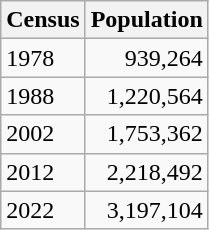<table class="wikitable sortable">
<tr>
<th>Census</th>
<th>Population</th>
</tr>
<tr>
<td>1978</td>
<td style="text-align:right;">939,264</td>
</tr>
<tr>
<td>1988</td>
<td style="text-align:right;">1,220,564</td>
</tr>
<tr>
<td>2002</td>
<td style="text-align:right;">1,753,362</td>
</tr>
<tr>
<td>2012</td>
<td style="text-align:right;">2,218,492</td>
</tr>
<tr>
<td>2022</td>
<td style="text-align:right;">3,197,104</td>
</tr>
</table>
